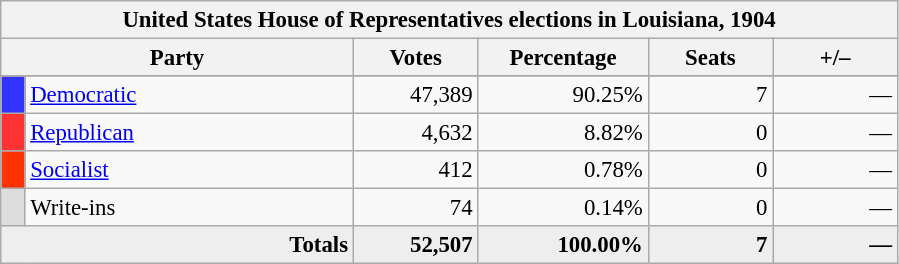<table class="wikitable" style="font-size: 95%;">
<tr>
<th colspan="6">United States House of Representatives elections in Louisiana, 1904</th>
</tr>
<tr>
<th colspan=2 style="width: 15em">Party</th>
<th style="width: 5em">Votes</th>
<th style="width: 7em">Percentage</th>
<th style="width: 5em">Seats</th>
<th style="width: 5em">+/–</th>
</tr>
<tr>
</tr>
<tr>
<th style="background-color:#3333FF; width: 3px"></th>
<td style="width: 130px"><a href='#'>Democratic</a></td>
<td style="text-align:right;">47,389</td>
<td style="text-align:right;">90.25%</td>
<td style="text-align:right;">7</td>
<td style="text-align:right;">—</td>
</tr>
<tr>
<th style="background-color:#FF3333; width: 3px"></th>
<td style="width: 130px"><a href='#'>Republican</a></td>
<td style="text-align:right;">4,632</td>
<td style="text-align:right;">8.82%</td>
<td style="text-align:right;">0</td>
<td style="text-align:right;">—</td>
</tr>
<tr>
<th style="background-color:#FF3300; width: 3px"></th>
<td style="width: 130px"><a href='#'>Socialist</a></td>
<td style="text-align:right;">412</td>
<td style="text-align:right;">0.78%</td>
<td style="text-align:right;">0</td>
<td style="text-align:right;">—</td>
</tr>
<tr>
<th style="background:#ddd; width:3px;"></th>
<td style="width: 130px">Write-ins</td>
<td style="text-align:right;">74</td>
<td style="text-align:right;">0.14%</td>
<td style="text-align:right;">0</td>
<td style="text-align:right;">—</td>
</tr>
<tr style="background-color:#EEEEEE;">
<td colspan="2" align="right"><strong>Totals</strong></td>
<td style="text-align:right;"><strong>52,507</strong></td>
<td style="text-align:right;"><strong>100.00%</strong></td>
<td style="text-align:right;"><strong>7</strong></td>
<td style="text-align:right;"><strong>—</strong></td>
</tr>
</table>
